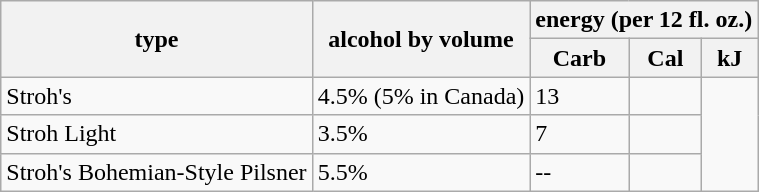<table class="wikitable">
<tr>
<th rowspan=2>type</th>
<th rowspan=2>alcohol by volume</th>
<th colspan=3>energy (per 12 fl. oz.)</th>
</tr>
<tr>
<th>Carb</th>
<th>Cal</th>
<th>kJ</th>
</tr>
<tr>
<td>Stroh's</td>
<td>4.5% (5% in Canada)</td>
<td>13</td>
<td></td>
</tr>
<tr>
<td>Stroh Light</td>
<td>3.5%</td>
<td>7</td>
<td></td>
</tr>
<tr>
<td>Stroh's Bohemian-Style Pilsner</td>
<td>5.5%</td>
<td>--</td>
<td></td>
</tr>
</table>
